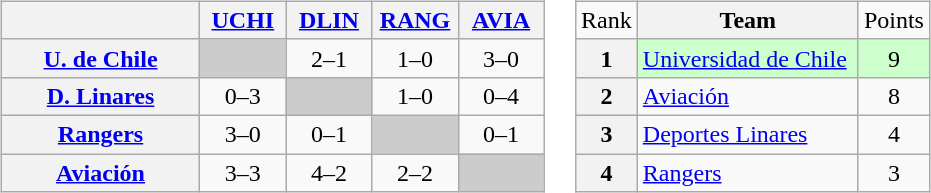<table>
<tr>
<td><br><table class="wikitable" style="text-align:center">
<tr>
<th width="125"> </th>
<th width="50"><a href='#'>UCHI</a></th>
<th width="50"><a href='#'>DLIN</a></th>
<th width="50"><a href='#'>RANG</a></th>
<th width="50"><a href='#'>AVIA</a></th>
</tr>
<tr>
<th><a href='#'>U. de Chile</a></th>
<td bgcolor="#CCCCCC"></td>
<td>2–1</td>
<td>1–0</td>
<td>3–0</td>
</tr>
<tr>
<th><a href='#'>D. Linares</a></th>
<td>0–3</td>
<td bgcolor="#CCCCCC"></td>
<td>1–0</td>
<td>0–4</td>
</tr>
<tr>
<th><a href='#'>Rangers</a></th>
<td>3–0</td>
<td>0–1</td>
<td bgcolor="#CCCCCC"></td>
<td>0–1</td>
</tr>
<tr>
<th><a href='#'>Aviación</a></th>
<td>3–3</td>
<td>4–2</td>
<td>2–2</td>
<td bgcolor="#CCCCCC"></td>
</tr>
</table>
</td>
<td><br><table class="wikitable" style="text-align: center;">
<tr>
<td>Rank</td>
<th width=140>Team</th>
<td>Points</td>
</tr>
<tr bgcolor="#ccffcc">
<th>1</th>
<td style="text-align: left;"><a href='#'>Universidad de Chile</a></td>
<td>9</td>
</tr>
<tr>
<th>2</th>
<td style="text-align: left;"><a href='#'>Aviación</a></td>
<td>8</td>
</tr>
<tr>
<th>3</th>
<td style="text-align: left;"><a href='#'>Deportes Linares</a></td>
<td>4</td>
</tr>
<tr>
<th>4</th>
<td style="text-align: left;"><a href='#'>Rangers</a></td>
<td>3</td>
</tr>
</table>
</td>
</tr>
</table>
